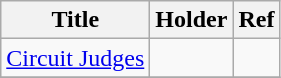<table class="wikitable">
<tr>
<th>Title</th>
<th>Holder</th>
<th>Ref</th>
</tr>
<tr>
<td><a href='#'>Circuit Judges</a></td>
<td></td>
<td></td>
</tr>
<tr>
</tr>
</table>
